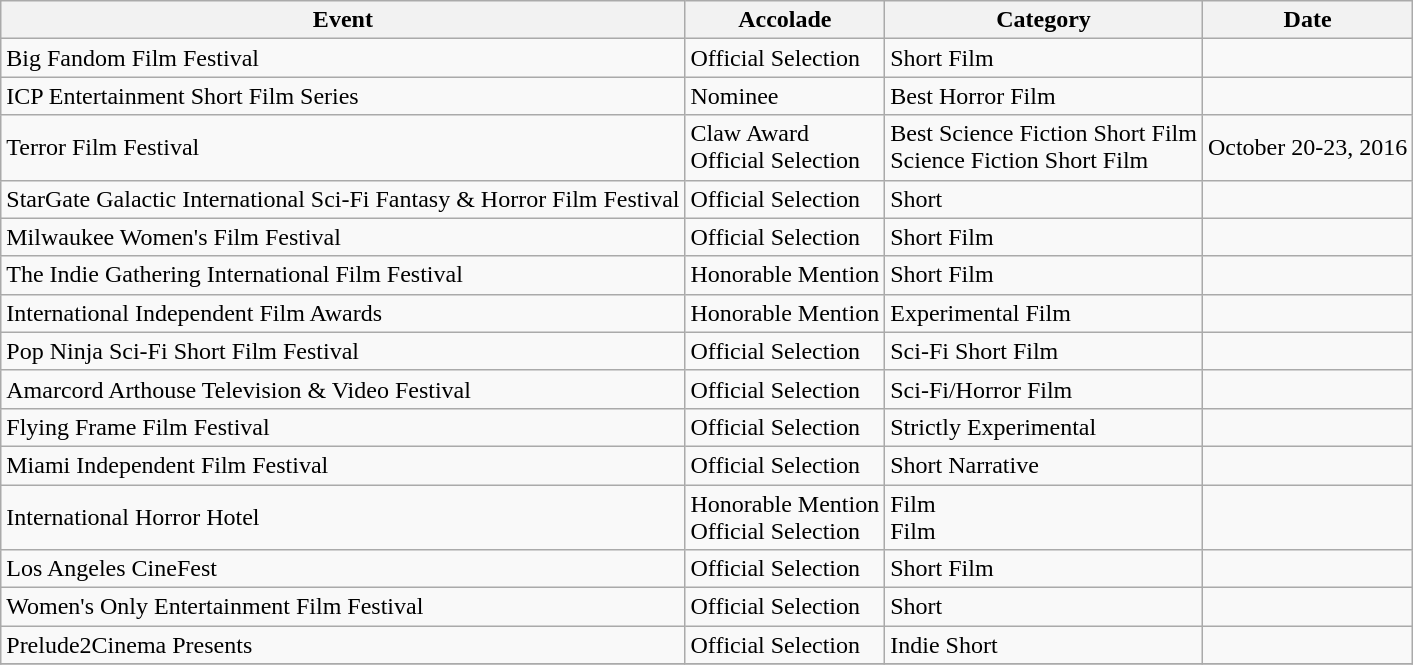<table class="wikitable sortable">
<tr>
<th>Event</th>
<th>Accolade</th>
<th>Category</th>
<th>Date</th>
</tr>
<tr>
<td>Big Fandom Film Festival</td>
<td>Official Selection</td>
<td>Short Film</td>
<td></td>
</tr>
<tr>
<td>ICP Entertainment Short Film Series</td>
<td>Nominee</td>
<td>Best Horror Film</td>
<td></td>
</tr>
<tr>
<td>Terror Film Festival</td>
<td>Claw Award<br>Official Selection</td>
<td>Best Science Fiction Short Film<br>Science Fiction Short Film</td>
<td> October 20-23, 2016</td>
</tr>
<tr>
<td>StarGate Galactic International Sci-Fi Fantasy & Horror Film Festival</td>
<td>Official Selection</td>
<td>Short</td>
<td></td>
</tr>
<tr>
<td>Milwaukee Women's Film Festival</td>
<td>Official Selection</td>
<td>Short Film</td>
<td></td>
</tr>
<tr>
<td>The Indie Gathering International Film Festival</td>
<td>Honorable Mention</td>
<td>Short Film</td>
<td></td>
</tr>
<tr>
<td>International Independent Film Awards</td>
<td>Honorable Mention</td>
<td>Experimental Film</td>
<td></td>
</tr>
<tr>
<td>Pop Ninja Sci-Fi Short Film Festival</td>
<td>Official Selection</td>
<td>Sci-Fi Short Film</td>
<td></td>
</tr>
<tr>
<td>Amarcord Arthouse Television & Video Festival</td>
<td>Official Selection</td>
<td>Sci-Fi/Horror Film</td>
<td></td>
</tr>
<tr>
<td>Flying Frame Film Festival</td>
<td>Official Selection</td>
<td>Strictly Experimental</td>
<td></td>
</tr>
<tr>
<td>Miami Independent Film Festival</td>
<td>Official Selection</td>
<td>Short Narrative</td>
<td></td>
</tr>
<tr>
<td>International Horror Hotel</td>
<td>Honorable Mention<br>Official Selection</td>
<td>Film<br>Film</td>
<td></td>
</tr>
<tr>
<td>Los Angeles CineFest</td>
<td>Official Selection</td>
<td>Short Film</td>
<td></td>
</tr>
<tr>
<td>Women's Only Entertainment Film Festival</td>
<td>Official Selection</td>
<td>Short</td>
<td></td>
</tr>
<tr>
<td>Prelude2Cinema Presents</td>
<td>Official Selection</td>
<td>Indie Short</td>
<td></td>
</tr>
<tr>
</tr>
</table>
